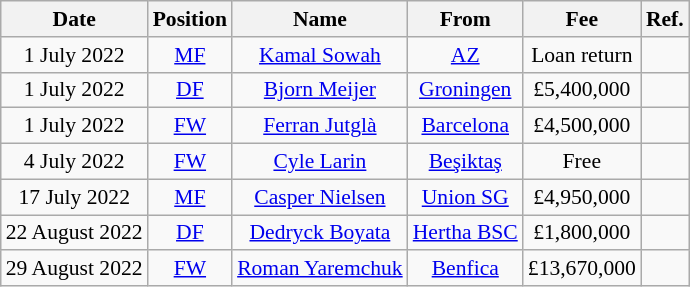<table class="wikitable"  style="text-align:center; font-size:90%; ">
<tr>
<th scope=col>Date</th>
<th scope=col>Position</th>
<th scope=col>Name</th>
<th scope=col>From</th>
<th scope=col>Fee</th>
<th scope=col>Ref.</th>
</tr>
<tr>
<td>1 July 2022</td>
<td><a href='#'>MF</a></td>
<td> <a href='#'>Kamal Sowah</a></td>
<td> <a href='#'>AZ</a></td>
<td>Loan return</td>
<td></td>
</tr>
<tr>
<td>1 July 2022</td>
<td><a href='#'>DF</a></td>
<td> <a href='#'>Bjorn Meijer</a></td>
<td> <a href='#'>Groningen</a></td>
<td>£5,400,000</td>
<td></td>
</tr>
<tr>
<td>1 July 2022</td>
<td><a href='#'>FW</a></td>
<td> <a href='#'>Ferran Jutglà</a></td>
<td> <a href='#'>Barcelona</a></td>
<td>£4,500,000</td>
<td></td>
</tr>
<tr>
<td>4 July 2022</td>
<td><a href='#'>FW</a></td>
<td> <a href='#'>Cyle Larin</a></td>
<td> <a href='#'>Beşiktaş</a></td>
<td>Free</td>
<td></td>
</tr>
<tr>
<td>17 July 2022</td>
<td><a href='#'>MF</a></td>
<td> <a href='#'>Casper Nielsen</a></td>
<td> <a href='#'>Union SG</a></td>
<td>£4,950,000</td>
<td></td>
</tr>
<tr>
<td>22 August 2022</td>
<td><a href='#'>DF</a></td>
<td> <a href='#'>Dedryck Boyata</a></td>
<td> <a href='#'>Hertha BSC</a></td>
<td>£1,800,000</td>
<td></td>
</tr>
<tr>
<td>29 August 2022</td>
<td><a href='#'>FW</a></td>
<td> <a href='#'>Roman Yaremchuk</a></td>
<td> <a href='#'>Benfica</a></td>
<td>£13,670,000</td>
<td></td>
</tr>
</table>
